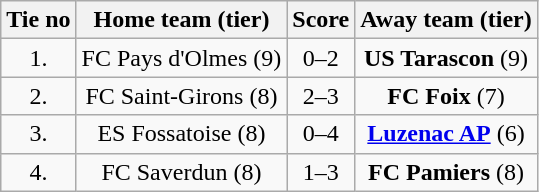<table class="wikitable" style="text-align: center">
<tr>
<th>Tie no</th>
<th>Home team (tier)</th>
<th>Score</th>
<th>Away team (tier)</th>
</tr>
<tr>
<td>1.</td>
<td>FC Pays d'Olmes (9)</td>
<td>0–2</td>
<td><strong>US Tarascon</strong> (9)</td>
</tr>
<tr>
<td>2.</td>
<td>FC Saint-Girons (8)</td>
<td>2–3</td>
<td><strong>FC Foix</strong> (7)</td>
</tr>
<tr>
<td>3.</td>
<td>ES Fossatoise (8)</td>
<td>0–4</td>
<td><strong><a href='#'>Luzenac AP</a></strong> (6)</td>
</tr>
<tr>
<td>4.</td>
<td>FC Saverdun (8)</td>
<td>1–3</td>
<td><strong>FC Pamiers</strong> (8)</td>
</tr>
</table>
